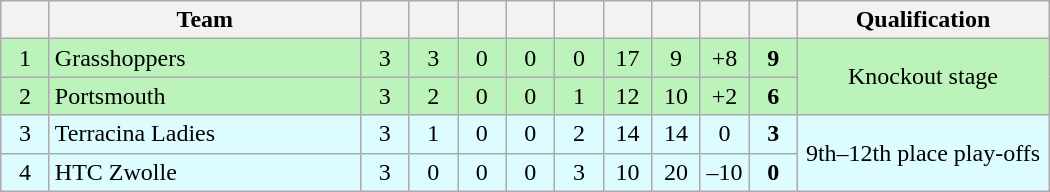<table class="wikitable" style="font-size: 100%">
<tr>
<th width="25"></th>
<th width="200">Team</th>
<th width="25"></th>
<th width="25"></th>
<th width="25"></th>
<th width="25"></th>
<th width="25"></th>
<th width="25"></th>
<th width="25"></th>
<th width="25"></th>
<th width="25"></th>
<th width="160">Qualification</th>
</tr>
<tr align=center bgcolor=#bbf3bb>
<td>1</td>
<td align=left> Grasshoppers</td>
<td>3</td>
<td>3</td>
<td>0</td>
<td>0</td>
<td>0</td>
<td>17</td>
<td>9</td>
<td>+8</td>
<td><strong>9</strong></td>
<td rowspan=2>Knockout stage</td>
</tr>
<tr align=center bgcolor=#bbf3bb>
<td>2</td>
<td align=left> Portsmouth</td>
<td>3</td>
<td>2</td>
<td>0</td>
<td>0</td>
<td>1</td>
<td>12</td>
<td>10</td>
<td>+2</td>
<td><strong>6</strong></td>
</tr>
<tr align=center bgcolor=#ddfcff>
<td>3</td>
<td align=left> Terracina Ladies</td>
<td>3</td>
<td>1</td>
<td>0</td>
<td>0</td>
<td>2</td>
<td>14</td>
<td>14</td>
<td>0</td>
<td><strong>3</strong></td>
<td rowspan=2>9th–12th place play-offs</td>
</tr>
<tr align=center bgcolor=#ddfcff>
<td>4</td>
<td align=left> HTC Zwolle</td>
<td>3</td>
<td>0</td>
<td>0</td>
<td>0</td>
<td>3</td>
<td>10</td>
<td>20</td>
<td>–10</td>
<td><strong>0</strong></td>
</tr>
</table>
